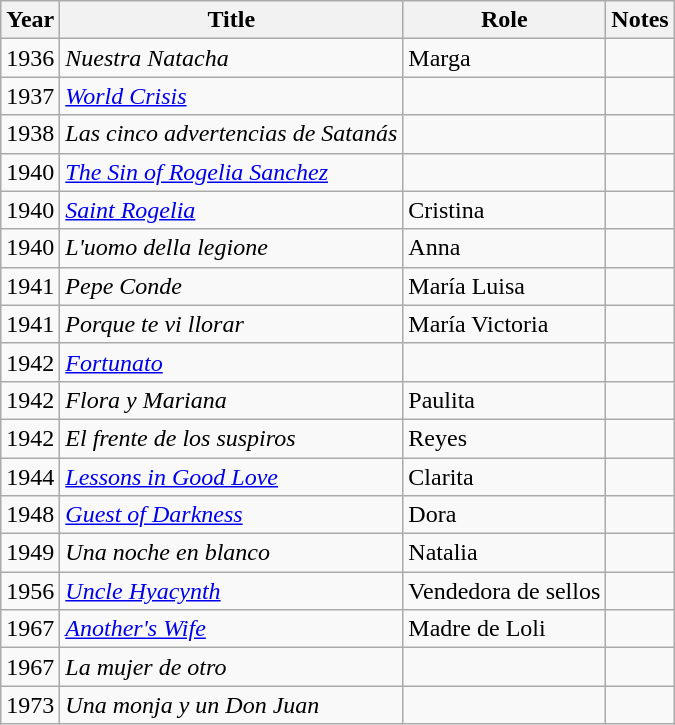<table class="wikitable">
<tr>
<th>Year</th>
<th>Title</th>
<th>Role</th>
<th>Notes</th>
</tr>
<tr>
<td>1936</td>
<td><em>Nuestra Natacha</em></td>
<td>Marga</td>
<td></td>
</tr>
<tr>
<td>1937</td>
<td><em><a href='#'>World Crisis</a></em></td>
<td></td>
<td></td>
</tr>
<tr>
<td>1938</td>
<td><em>Las cinco advertencias de Satanás</em></td>
<td></td>
<td></td>
</tr>
<tr>
<td>1940</td>
<td><em><a href='#'>The Sin of Rogelia Sanchez</a></em></td>
<td></td>
<td></td>
</tr>
<tr>
<td>1940</td>
<td><em><a href='#'>Saint Rogelia</a></em></td>
<td>Cristina</td>
<td></td>
</tr>
<tr>
<td>1940</td>
<td><em>L'uomo della legione</em></td>
<td>Anna</td>
<td></td>
</tr>
<tr>
<td>1941</td>
<td><em>Pepe Conde</em></td>
<td>María Luisa</td>
<td></td>
</tr>
<tr>
<td>1941</td>
<td><em>Porque te vi llorar</em></td>
<td>María Victoria</td>
<td></td>
</tr>
<tr>
<td>1942</td>
<td><em><a href='#'>Fortunato</a></em></td>
<td></td>
<td></td>
</tr>
<tr>
<td>1942</td>
<td><em>Flora y Mariana</em></td>
<td>Paulita</td>
<td></td>
</tr>
<tr>
<td>1942</td>
<td><em>El frente de los suspiros</em></td>
<td>Reyes</td>
<td></td>
</tr>
<tr>
<td>1944</td>
<td><em><a href='#'>Lessons in Good Love</a></em></td>
<td>Clarita</td>
<td></td>
</tr>
<tr>
<td>1948</td>
<td><em><a href='#'>Guest of Darkness</a></em></td>
<td>Dora</td>
<td></td>
</tr>
<tr>
<td>1949</td>
<td><em>Una noche en blanco</em></td>
<td>Natalia</td>
<td></td>
</tr>
<tr>
<td>1956</td>
<td><em><a href='#'>Uncle Hyacynth</a></em></td>
<td>Vendedora de sellos</td>
<td></td>
</tr>
<tr>
<td>1967</td>
<td><em><a href='#'>Another's Wife</a></em></td>
<td>Madre de Loli</td>
<td></td>
</tr>
<tr>
<td>1967</td>
<td><em>La mujer de otro</em></td>
<td></td>
<td></td>
</tr>
<tr>
<td>1973</td>
<td><em>Una monja y un Don Juan</em></td>
<td></td>
<td></td>
</tr>
</table>
